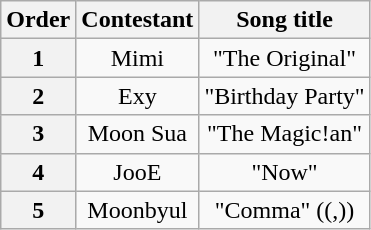<table class="wikitable plainrowheaders" style="text-align:center;">
<tr>
<th scope="col">Order</th>
<th scope="col">Contestant</th>
<th>Song title</th>
</tr>
<tr>
<th>1</th>
<td>Mimi</td>
<td>"The Original"</td>
</tr>
<tr>
<th>2</th>
<td>Exy</td>
<td>"Birthday Party"</td>
</tr>
<tr>
<th>3</th>
<td>Moon Sua</td>
<td>"The Magic!an"<br></td>
</tr>
<tr>
<th>4</th>
<td>JooE</td>
<td>"Now"</td>
</tr>
<tr>
<th>5</th>
<td>Moonbyul</td>
<td>"Comma" ((,))</td>
</tr>
</table>
